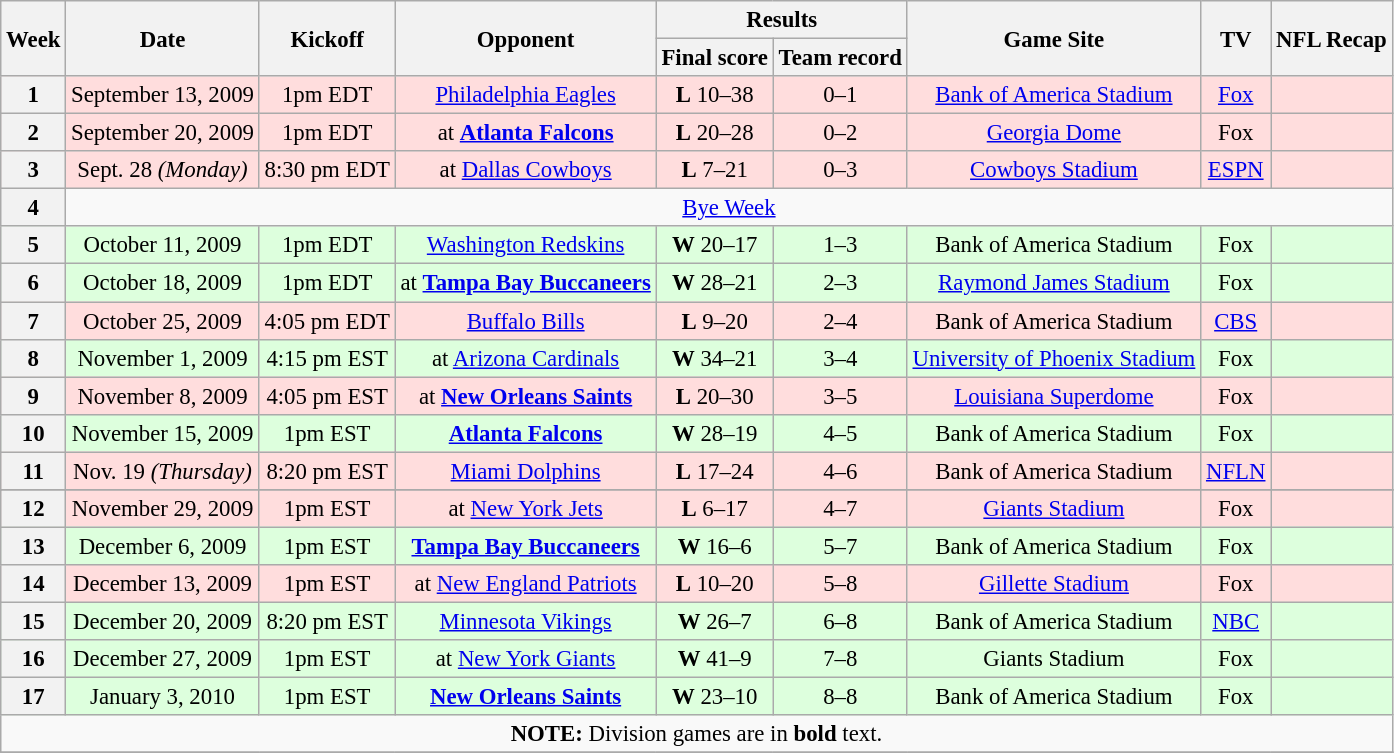<table class="wikitable" align="center" style="font-size: 95%;">
<tr>
<th rowspan="2">Week</th>
<th rowspan="2">Date</th>
<th rowspan="2">Kickoff</th>
<th rowspan="2">Opponent</th>
<th colspan="2">Results</th>
<th rowspan="2">Game Site</th>
<th rowspan="2">TV</th>
<th rowspan="2">NFL Recap</th>
</tr>
<tr>
<th>Final score</th>
<th>Team record</th>
</tr>
<tr style="background:#ffdddd;">
<th align="center">1</th>
<td align="center">September 13, 2009</td>
<td align="center">1pm EDT</td>
<td align="center"><a href='#'>Philadelphia Eagles</a></td>
<td align="center"><strong>L</strong> 10–38</td>
<td align="center">0–1</td>
<td align="center"><a href='#'>Bank of America Stadium</a></td>
<td align="center"><a href='#'>Fox</a></td>
<td align="center"></td>
</tr>
<tr style="background:#ffdddd;">
<th align="center">2</th>
<td align="center">September 20, 2009</td>
<td align="center">1pm EDT</td>
<td align="center">at <strong><a href='#'>Atlanta Falcons</a></strong></td>
<td align="center"><strong>L</strong> 20–28</td>
<td align="center">0–2</td>
<td align="center"><a href='#'>Georgia Dome</a></td>
<td align="center">Fox</td>
<td align="center"></td>
</tr>
<tr style="background:#ffdddd;">
<th align="center">3</th>
<td align="center">Sept. 28 <em>(Monday)</em></td>
<td align="center">8:30 pm EDT</td>
<td align="center">at <a href='#'>Dallas Cowboys</a></td>
<td align="center"><strong>L</strong> 7–21</td>
<td align="center">0–3</td>
<td align="center"><a href='#'>Cowboys Stadium</a></td>
<td align="center"><a href='#'>ESPN</a></td>
<td align="center"></td>
</tr>
<tr>
<th align="center">4</th>
<td align="center" colspan="9" align="center"><a href='#'>Bye Week</a></td>
</tr>
<tr style="background:#ddffdd;">
<th align="center">5</th>
<td align="center">October 11, 2009</td>
<td align="center">1pm EDT</td>
<td align="center"><a href='#'>Washington Redskins</a></td>
<td align="center"><strong>W</strong> 20–17</td>
<td align="center">1–3</td>
<td align="center">Bank of America Stadium</td>
<td align="center">Fox</td>
<td align="center"></td>
</tr>
<tr style="background:#ddffdd;">
<th align="center">6</th>
<td align="center">October 18, 2009</td>
<td align="center">1pm EDT</td>
<td align="center">at <strong><a href='#'>Tampa Bay Buccaneers</a></strong></td>
<td align="center"><strong>W</strong> 28–21</td>
<td align="center">2–3</td>
<td align="center"><a href='#'>Raymond James Stadium</a></td>
<td align="center">Fox</td>
<td align="center"></td>
</tr>
<tr style="background:#ffdddd;">
<th align="center">7</th>
<td align="center">October 25, 2009</td>
<td align="center">4:05 pm EDT</td>
<td align="center"><a href='#'>Buffalo Bills</a></td>
<td align="center"><strong>L</strong> 9–20</td>
<td align="center">2–4</td>
<td align="center">Bank of America Stadium</td>
<td align="center"><a href='#'>CBS</a></td>
<td align="center"></td>
</tr>
<tr style="background:#ddffdd;">
<th align="center">8</th>
<td align="center">November 1, 2009</td>
<td align="center">4:15 pm EST</td>
<td align="center">at <a href='#'>Arizona Cardinals</a></td>
<td align="center"><strong>W</strong> 34–21</td>
<td align="center">3–4</td>
<td align="center"><a href='#'>University of Phoenix Stadium</a></td>
<td align="center">Fox</td>
<td align="center"></td>
</tr>
<tr style="background:#ffdddd;">
<th align="center">9</th>
<td align="center">November 8, 2009</td>
<td align="center">4:05 pm EST</td>
<td align="center">at <strong><a href='#'>New Orleans Saints</a></strong></td>
<td align="center"><strong>L</strong> 20–30</td>
<td align="center">3–5</td>
<td align="center"><a href='#'>Louisiana Superdome</a></td>
<td align="center">Fox</td>
<td align="center"></td>
</tr>
<tr style="background:#ddffdd;">
<th align="center">10</th>
<td align="center">November 15, 2009</td>
<td align="center">1pm EST</td>
<td align="center"><strong><a href='#'>Atlanta Falcons</a></strong></td>
<td align="center"><strong>W</strong> 28–19</td>
<td align="center">4–5</td>
<td align="center">Bank of America Stadium</td>
<td align="center">Fox</td>
<td align="center"></td>
</tr>
<tr style="background:#ffdddd;">
<th align="center">11</th>
<td align="center">Nov. 19 <em>(Thursday)</em></td>
<td align="center">8:20 pm EST</td>
<td align="center"><a href='#'>Miami Dolphins</a></td>
<td align="center"><strong>L</strong> 17–24</td>
<td align="center">4–6</td>
<td align="center">Bank of America Stadium</td>
<td align="center"><a href='#'>NFLN</a></td>
<td align="center"></td>
</tr>
<tr>
</tr>
<tr style="background:#ffdddd;">
<th align="center">12</th>
<td align="center">November 29, 2009</td>
<td align="center">1pm EST</td>
<td align="center">at <a href='#'>New York Jets</a></td>
<td align="center"><strong>L</strong> 6–17</td>
<td align="center">4–7</td>
<td align="center"><a href='#'>Giants Stadium</a></td>
<td align="center">Fox</td>
<td align="center"></td>
</tr>
<tr style="background:#ddffdd;">
<th align="center">13</th>
<td align="center">December 6, 2009</td>
<td align="center">1pm EST</td>
<td align="center"><strong><a href='#'>Tampa Bay Buccaneers</a></strong></td>
<td align="center"><strong>W</strong> 16–6</td>
<td align="center">5–7</td>
<td align="center">Bank of America Stadium</td>
<td align="center">Fox</td>
<td align="center"></td>
</tr>
<tr style="background:#ffdddd;">
<th align="center">14</th>
<td align="center">December 13, 2009</td>
<td align="center">1pm EST</td>
<td align="center">at <a href='#'>New England Patriots</a></td>
<td align="center"><strong>L</strong> 10–20</td>
<td align="center">5–8</td>
<td align="center"><a href='#'>Gillette Stadium</a></td>
<td align="center">Fox</td>
<td align="center"></td>
</tr>
<tr style="background:#ddffdd;">
<th align="center">15</th>
<td align="center">December 20, 2009</td>
<td align="center">8:20 pm EST</td>
<td align="center"><a href='#'>Minnesota Vikings</a></td>
<td align="center"><strong>W</strong> 26–7</td>
<td align="center">6–8</td>
<td align="center">Bank of America Stadium</td>
<td align="center"><a href='#'>NBC</a></td>
<td align="center"></td>
</tr>
<tr style="background:#ddffdd;">
<th align="center">16</th>
<td align="center">December 27, 2009</td>
<td align="center">1pm EST</td>
<td align="center">at <a href='#'>New York Giants</a></td>
<td align="center"><strong>W</strong> 41–9</td>
<td align="center">7–8</td>
<td align="center">Giants Stadium</td>
<td align="center">Fox</td>
<td align="center"></td>
</tr>
<tr style="background:#ddffdd;">
<th align="center">17</th>
<td align="center">January 3, 2010</td>
<td align="center">1pm EST</td>
<td align="center"><strong><a href='#'>New Orleans Saints</a></strong></td>
<td align="center"><strong>W</strong> 23–10</td>
<td align="center">8–8</td>
<td align="center">Bank of America Stadium</td>
<td align="center">Fox</td>
<td align="center"></td>
</tr>
<tr>
<td colspan="9" align="center"><strong>NOTE:</strong> Division games are in <strong>bold</strong> text.</td>
</tr>
<tr>
</tr>
</table>
